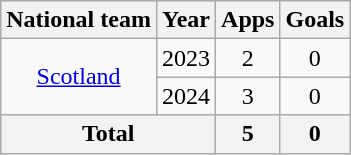<table class="wikitable" style="text-align:center">
<tr>
<th>National team</th>
<th>Year</th>
<th>Apps</th>
<th>Goals</th>
</tr>
<tr>
<td rowspan=2><a href='#'>Scotland</a></td>
<td>2023</td>
<td>2</td>
<td>0</td>
</tr>
<tr>
<td>2024</td>
<td>3</td>
<td>0</td>
</tr>
<tr>
<th colspan="2">Total</th>
<th>5</th>
<th>0</th>
</tr>
</table>
